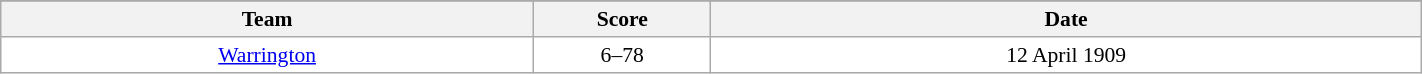<table class="wikitable sortable" width="75%" style="font-size:90%">
<tr bgcolor="#efefef">
</tr>
<tr bgcolor="#efefef">
<th width=30%>Team</th>
<th width=10%>Score</th>
<th width=40%>Date</th>
</tr>
<tr bgcolor=#FFFFFF>
<td align=center><a href='#'>Warrington</a></td>
<td align=center>6–78</td>
<td align=center>12 April 1909</td>
</tr>
</table>
